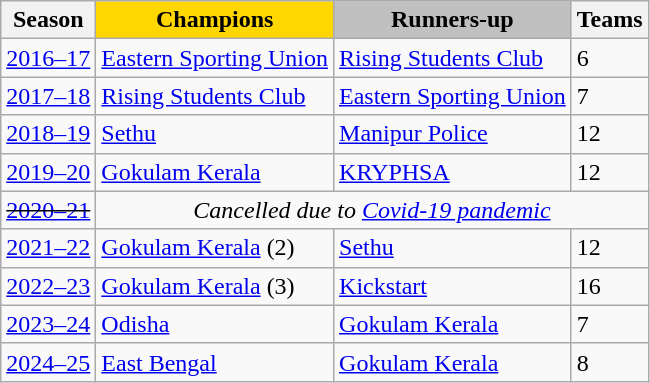<table class="wikitable">
<tr>
<th>Season</th>
<th style="background:gold">Champions</th>
<th style="background:silver">Runners-up</th>
<th>Teams</th>
</tr>
<tr>
<td><a href='#'>2016–17</a></td>
<td><a href='#'>Eastern Sporting Union</a></td>
<td><a href='#'>Rising Students Club</a></td>
<td>6</td>
</tr>
<tr>
<td><a href='#'>2017–18</a></td>
<td><a href='#'>Rising Students Club</a></td>
<td><a href='#'>Eastern Sporting Union</a></td>
<td>7</td>
</tr>
<tr>
<td><a href='#'>2018–19</a></td>
<td><a href='#'>Sethu</a></td>
<td><a href='#'>Manipur Police</a></td>
<td>12</td>
</tr>
<tr>
<td><a href='#'>2019–20</a></td>
<td><a href='#'>Gokulam Kerala</a></td>
<td><a href='#'>KRYPHSA</a></td>
<td>12</td>
</tr>
<tr>
<td><s><a href='#'>2020–21</a></s></td>
<td colspan="3" style="text-align:center;"><em>Cancelled due to <a href='#'>Covid-19 pandemic</a></em></td>
</tr>
<tr>
<td><a href='#'>2021–22</a></td>
<td><a href='#'>Gokulam Kerala</a> (2)</td>
<td><a href='#'>Sethu</a></td>
<td>12</td>
</tr>
<tr>
<td><a href='#'>2022–23</a></td>
<td><a href='#'>Gokulam Kerala</a> (3)</td>
<td><a href='#'>Kickstart</a></td>
<td>16</td>
</tr>
<tr>
<td><a href='#'>2023–24</a></td>
<td><a href='#'>Odisha</a></td>
<td><a href='#'>Gokulam Kerala</a></td>
<td>7</td>
</tr>
<tr>
<td><a href='#'>2024–25</a></td>
<td><a href='#'>East Bengal</a></td>
<td><a href='#'>Gokulam Kerala</a></td>
<td>8</td>
</tr>
</table>
